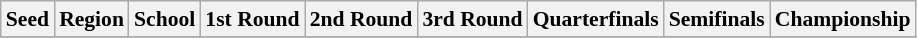<table class="sortable wikitable" style="white-space:nowrap; font-size:90%;">
<tr>
<th>Seed</th>
<th>Region</th>
<th>School</th>
<th>1st Round</th>
<th>2nd Round</th>
<th>3rd Round</th>
<th>Quarterfinals</th>
<th>Semifinals</th>
<th>Championship</th>
</tr>
<tr>
</tr>
</table>
